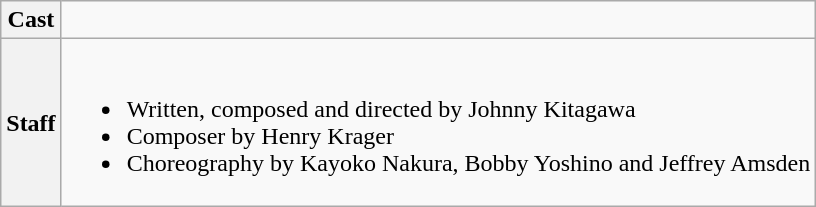<table class="wikitable">
<tr>
<th>Cast</th>
<td></td>
</tr>
<tr>
<th>Staff</th>
<td><br><ul><li>Written, composed and directed by Johnny Kitagawa</li><li>Composer by Henry Krager</li><li>Choreography by Kayoko Nakura, Bobby Yoshino and Jeffrey Amsden</li></ul></td>
</tr>
</table>
